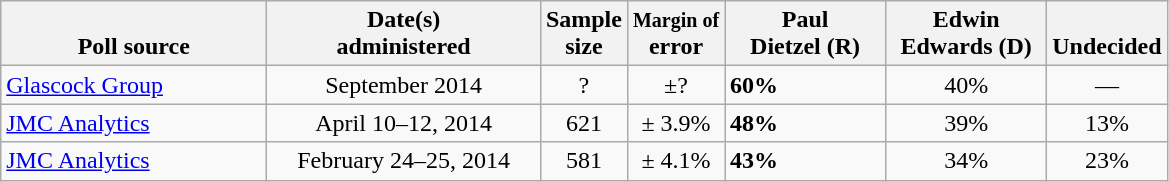<table class="wikitable">
<tr valign= bottom>
<th style="width:170px;">Poll source</th>
<th style="width:175px;">Date(s)<br>administered</th>
<th class=small>Sample<br>size</th>
<th><small>Margin of</small><br>error</th>
<th style="width:100px;">Paul<br>Dietzel (R)</th>
<th style="width:100px;">Edwin<br>Edwards (D)</th>
<th>Undecided</th>
</tr>
<tr>
<td><a href='#'>Glascock Group</a></td>
<td align=center>September 2014</td>
<td align=center>?</td>
<td align=center>±?</td>
<td><strong>60%</strong></td>
<td align=center>40%</td>
<td align=center>—</td>
</tr>
<tr>
<td><a href='#'>JMC Analytics</a></td>
<td align=center>April 10–12, 2014</td>
<td align=center>621</td>
<td align=center>± 3.9%</td>
<td><strong>48%</strong></td>
<td align=center>39%</td>
<td align=center>13%</td>
</tr>
<tr>
<td><a href='#'>JMC Analytics</a></td>
<td align=center>February 24–25, 2014</td>
<td align=center>581</td>
<td align=center>± 4.1%</td>
<td><strong>43%</strong></td>
<td align=center>34%</td>
<td align=center>23%</td>
</tr>
</table>
